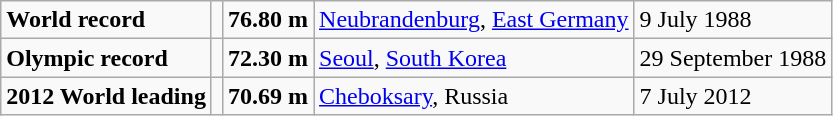<table class="wikitable">
<tr>
<td><strong>World record</strong></td>
<td></td>
<td><strong>76.80 m</strong></td>
<td><a href='#'>Neubrandenburg</a>, <a href='#'>East Germany</a></td>
<td>9 July 1988</td>
</tr>
<tr>
<td><strong>Olympic record</strong></td>
<td></td>
<td><strong>72.30 m</strong></td>
<td><a href='#'>Seoul</a>, <a href='#'>South Korea</a></td>
<td>29 September 1988</td>
</tr>
<tr>
<td><strong>2012 World leading</strong></td>
<td></td>
<td><strong>70.69 m</strong></td>
<td><a href='#'>Cheboksary</a>, Russia</td>
<td>7 July 2012</td>
</tr>
</table>
